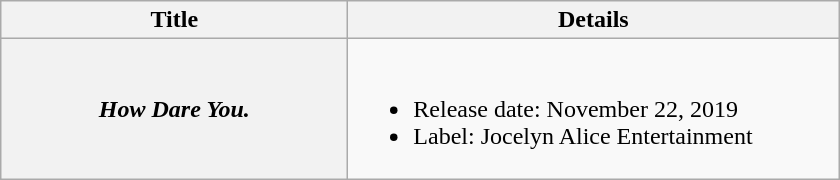<table class="wikitable plainrowheaders">
<tr>
<th style="width:14em;">Title</th>
<th style="width:20em;">Details</th>
</tr>
<tr>
<th scope="row"><em>How Dare You.</em></th>
<td><br><ul><li>Release date: November 22, 2019</li><li>Label: Jocelyn Alice Entertainment</li></ul></td>
</tr>
</table>
